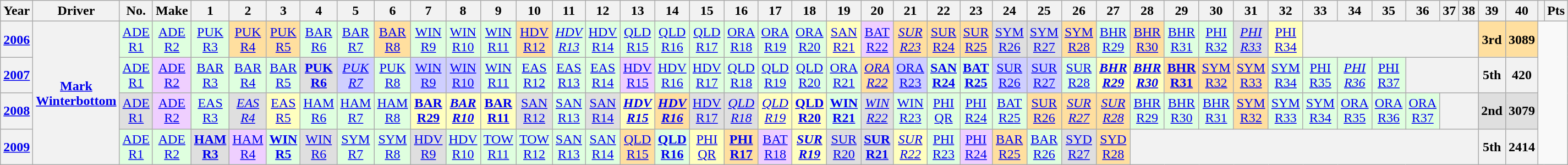<table class="wikitable mw-collapsible mw-collapsed" style="text-align:center;">
<tr>
<th>Year</th>
<th>Driver</th>
<th>No.</th>
<th>Make</th>
<th>1</th>
<th>2</th>
<th>3</th>
<th>4</th>
<th>5</th>
<th>6</th>
<th>7</th>
<th>8</th>
<th>9</th>
<th>10</th>
<th>11</th>
<th>12</th>
<th>13</th>
<th>14</th>
<th>15</th>
<th>16</th>
<th>17</th>
<th>18</th>
<th>19</th>
<th>20</th>
<th>21</th>
<th>22</th>
<th>23</th>
<th>24</th>
<th>25</th>
<th>26</th>
<th>27</th>
<th>28</th>
<th>29</th>
<th>30</th>
<th>31</th>
<th>32</th>
<th>33</th>
<th>34</th>
<th>35</th>
<th>36</th>
<th>37</th>
<th>38</th>
<th>39</th>
<th>40</th>
<th></th>
<th>Pts</th>
</tr>
<tr>
<th><a href='#'>2006</a></th>
<th rowspan=13><a href='#'>Mark Winterbottom</a></th>
<td style="background: #dfffdf"><a href='#'>ADE<br>R1</a><br></td>
<td style="background: #dfffdf"><a href='#'>ADE<br>R2</a><br></td>
<td style="background: #dfffdf"><a href='#'>PUK<br>R3</a><br></td>
<td style="background: #ffdf9f"><a href='#'>PUK<br>R4</a><br></td>
<td style="background: #ffdf9f"><a href='#'>PUK<br>R5</a><br></td>
<td style="background: #dfffdf"><a href='#'>BAR<br>R6</a><br></td>
<td style="background: #dfffdf"><a href='#'>BAR<br>R7</a><br></td>
<td style="background: #ffdf9f"><a href='#'>BAR<br>R8</a><br></td>
<td style="background: #dfffdf"><a href='#'>WIN<br>R9</a><br></td>
<td style="background: #dfffdf"><a href='#'>WIN<br>R10</a><br></td>
<td style="background: #dfffdf"><a href='#'>WIN<br>R11</a><br></td>
<td style="background: #ffdf9f"><a href='#'>HDV<br>R12</a><br></td>
<td style="background: #dfffdf"><em><a href='#'>HDV<br>R13</a><br></em></td>
<td style="background: #dfffdf"><a href='#'>HDV<br>R14</a><br></td>
<td style="background: #dfffdf"><a href='#'>QLD<br>R15</a><br></td>
<td style="background: #dfffdf"><a href='#'>QLD<br>R16</a><br></td>
<td style="background: #dfffdf"><a href='#'>QLD<br>R17</a><br></td>
<td style="background: #dfffdf"><a href='#'>ORA<br>R18</a><br></td>
<td style="background: #dfffdf"><a href='#'>ORA<br>R19</a><br></td>
<td style="background: #dfffdf"><a href='#'>ORA<br>R20</a><br></td>
<td style="background: #ffffbf"><a href='#'>SAN<br>R21</a><br></td>
<td style="background: #efcfff"><a href='#'>BAT<br>R22</a><br></td>
<td style="background: #ffdf9f"><em><a href='#'>SUR<br>R23</a><br></em></td>
<td style="background: #ffdf9f"><a href='#'>SUR<br>R24</a><br></td>
<td style="background: #ffdf9f"><a href='#'>SUR<br>R25</a><br></td>
<td style="background: #dfdfdf"><a href='#'>SYM<br>R26</a><br></td>
<td style="background: #dfdfdf"><a href='#'>SYM<br>R27</a><br></td>
<td style="background: #ffdf9f"><a href='#'>SYM<br>R28</a><br></td>
<td style="background: #dfffdf"><a href='#'>BHR<br>R29</a><br></td>
<td style="background: #ffdf9f"><a href='#'>BHR<br>R30</a><br></td>
<td style="background: #dfffdf"><a href='#'>BHR<br>R31</a><br></td>
<td style="background: #dfffdf"><a href='#'>PHI<br>R32</a><br></td>
<td style="background: #dfdfdf"><em><a href='#'>PHI<br>R33</a><br></em></td>
<td style="background: #ffffbf"><a href='#'>PHI<br>R34</a><br></td>
<th colspan=6></th>
<th style="background: #ffdf9f">3rd</th>
<th style="background: #ffdf9f">3089</th>
</tr>
<tr>
<th><a href='#'>2007</a></th>
<td style="background: #dfffdf"><a href='#'>ADE<br>R1</a><br></td>
<td style="background: #efcfff"><a href='#'>ADE<br>R2</a><br></td>
<td style="background: #dfffdf"><a href='#'>BAR<br>R3</a><br></td>
<td style="background: #dfffdf"><a href='#'>BAR<br>R4</a><br></td>
<td style="background: #dfffdf"><a href='#'>BAR<br>R5</a><br></td>
<td style="background: #dfdfdf"><strong><a href='#'>PUK<br>R6</a><br></strong></td>
<td style="background: #cfcfff"><em><a href='#'>PUK<br>R7</a><br></em></td>
<td style="background: #dfffdf"><a href='#'>PUK<br>R8</a><br></td>
<td style="background: #cfcfff"><a href='#'>WIN<br>R9</a><br></td>
<td style="background: #cfcfff"><a href='#'>WIN<br>R10</a><br></td>
<td style="background: #dfffdf"><a href='#'>WIN<br>R11</a><br></td>
<td style="background: #dfffdf"><a href='#'>EAS<br>R12</a><br></td>
<td style="background: #dfffdf"><a href='#'>EAS<br>R13</a><br></td>
<td style="background: #dfffdf"><a href='#'>EAS<br>R14</a><br></td>
<td style="background: #efcfff"><a href='#'>HDV<br>R15</a><br></td>
<td style="background: #dfffdf"><a href='#'>HDV<br>R16</a><br></td>
<td style="background: #dfffdf"><a href='#'>HDV<br>R17</a><br></td>
<td style="background: #dfffdf"><a href='#'>QLD<br>R18</a><br></td>
<td style="background: #dfffdf"><a href='#'>QLD<br>R19</a><br></td>
<td style="background: #dfffdf"><a href='#'>QLD<br>R20</a><br></td>
<td style="background: #dfffdf"><a href='#'>ORA<br>R21</a><br></td>
<td style="background: #ffdf9f"><em><a href='#'>ORA<br>R22</a><br></em></td>
<td style="background: #cfcfff"><a href='#'>ORA<br>R23</a><br></td>
<td style="background: #dfffdf"><strong><a href='#'>SAN<br>R24</a><br></strong></td>
<td style="background: #dfffdf"><strong><a href='#'>BAT<br>R25</a><br></strong></td>
<td style="background: #cfcfff"><a href='#'>SUR<br>R26</a><br></td>
<td style="background: #cfcfff"><a href='#'>SUR<br>R27</a><br></td>
<td style="background: #dfffdf"><a href='#'>SUR<br>R28</a><br></td>
<td style="background: #ffffbf"><strong><em><a href='#'>BHR<br>R29</a><br></em></strong></td>
<td style="background: #ffffbf"><strong><em><a href='#'>BHR<br>R30</a><br></em></strong></td>
<td style="background: #ffdf9f"><strong><a href='#'>BHR<br>R31</a><br></strong></td>
<td style="background: #ffdf9f"><a href='#'>SYM<br>R32</a><br></td>
<td style="background: #ffdf9f"><a href='#'>SYM<br>R33</a><br></td>
<td style="background: #dfffdf"><a href='#'>SYM<br>R34</a><br></td>
<td style="background: #dfffdf"><a href='#'>PHI<br>R35</a><br></td>
<td style="background: #dfffdf"><em><a href='#'>PHI<br>R36</a><br></em></td>
<td style="background: #dfffdf"><a href='#'>PHI<br>R37</a><br></td>
<th colspan=3></th>
<th>5th</th>
<th>420</th>
</tr>
<tr>
<th><a href='#'>2008</a></th>
<td style="background: #dfdfdf"><a href='#'>ADE<br>R1</a><br></td>
<td style="background: #efcfff"><a href='#'>ADE<br>R2</a><br></td>
<td style="background: #dfffdf"><a href='#'>EAS<br>R3</a><br></td>
<td style="background: #dfdfdf"><em><a href='#'>EAS<br>R4</a><br></em></td>
<td style="background: #ffffbf"><a href='#'>EAS<br>R5</a><br></td>
<td style="background: #dfffdf"><a href='#'>HAM<br>R6</a><br></td>
<td style="background: #dfffdf"><a href='#'>HAM<br>R7</a><br></td>
<td style="background: #dfffdf"><a href='#'>HAM<br>R8</a><br></td>
<td style="background: #ffffbf"><strong><a href='#'>BAR<br>R29</a><br></strong></td>
<td style="background: #ffffbf"><strong><em><a href='#'>BAR<br>R10</a><br></em></strong></td>
<td style="background: #ffffbf"><strong><a href='#'>BAR<br>R11</a><br></strong></td>
<td style="background: #dfdfdf"><a href='#'>SAN<br>R12</a><br></td>
<td style="background: #dfffdf"><a href='#'>SAN<br>R13</a><br></td>
<td style="background: #dfdfdf"><a href='#'>SAN<br>R14</a><br></td>
<td style="background: #ffffbf"><strong><em><a href='#'>HDV<br>R15</a><br></em></strong></td>
<td style="background: #ffdf9f"><strong><em><a href='#'>HDV<br>R16</a><br></em></strong></td>
<td style="background: #dfdfdf"><a href='#'>HDV<br>R17</a><br></td>
<td style="background: #dfdfdf"><em><a href='#'>QLD<br>R18</a><br></em></td>
<td style="background: #ffffbf"><em><a href='#'>QLD<br>R19</a><br></em></td>
<td style="background: #ffffbf"><strong><a href='#'>QLD<br>R20</a><br></strong></td>
<td style="background: #dfffdf"><strong><a href='#'>WIN<br>R21</a><br></strong></td>
<td style="background: #dfdfdf"><em><a href='#'>WIN<br>R22</a><br></em></td>
<td style="background: #dfffdf"><a href='#'>WIN<br>R23</a><br></td>
<td style="background: #dfffdf"><a href='#'>PHI<br>QR</a><br></td>
<td style="background: #dfffdf"><a href='#'>PHI<br>R24</a><br></td>
<td style="background: #dfffdf"><a href='#'>BAT<br>R25</a><br></td>
<td style="background: #ffdf9f"><a href='#'>SUR<br>R26</a><br></td>
<td style="background: #ffdf9f"><em><a href='#'>SUR<br>R27</a><br></em></td>
<td style="background: #ffdf9f"><em><a href='#'>SUR<br>R28</a><br></em></td>
<td style="background: #dfffdf"><a href='#'>BHR<br>R29</a><br></td>
<td style="background: #dfffdf"><a href='#'>BHR<br>R30</a><br></td>
<td style="background: #dfffdf"><a href='#'>BHR<br>R31</a><br></td>
<td style="background: #ffdf9f"><a href='#'>SYM<br>R32</a><br></td>
<td style="background: #dfffdf"><a href='#'>SYM<br>R33</a><br></td>
<td style="background: #dfffdf"><a href='#'>SYM<br>R34</a><br></td>
<td style="background: #dfffdf"><a href='#'>ORA<br>R35</a><br></td>
<td style="background: #dfffdf"><a href='#'>ORA<br>R36</a><br></td>
<td style="background: #dfffdf"><a href='#'>ORA<br>R37</a><br></td>
<th colspan=2></th>
<th style="background: #dfdfdf">2nd</th>
<th style="background: #dfdfdf">3079</th>
</tr>
<tr>
<th><a href='#'>2009</a></th>
<td style="background: #dfffdf"><a href='#'>ADE<br>R1</a><br></td>
<td style="background: #dfffdf"><a href='#'>ADE<br>R2</a><br></td>
<td style="background: #dfdfdf"><strong><a href='#'>HAM<br>R3</a><br></strong></td>
<td style="background: #efcfff"><a href='#'>HAM<br>R4</a><br></td>
<td style="background: #dfffdf"><strong><a href='#'>WIN<br>R5</a><br></strong></td>
<td style="background: #dfdfdf"><a href='#'>WIN<br>R6</a><br></td>
<td style="background: #dfffdf"><a href='#'>SYM<br>R7</a><br></td>
<td style="background: #dfffdf"><a href='#'>SYM<br>R8</a><br></td>
<td style="background: #dfdfdf"><a href='#'>HDV<br>R9</a><br></td>
<td style="background: #dfffdf"><a href='#'>HDV<br>R10</a><br></td>
<td style="background: #dfffdf"><a href='#'>TOW<br>R11</a><br></td>
<td style="background: #dfffdf"><a href='#'>TOW<br>R12</a><br></td>
<td style="background: #dfffdf"><a href='#'>SAN<br>R13</a><br></td>
<td style="background: #dfffdf"><a href='#'>SAN<br>R14</a><br></td>
<td style="background: #ffdf9f"><a href='#'>QLD<br>R15</a><br></td>
<td style="background: #dfffdf"><strong><a href='#'>QLD<br>R16</a><br></strong></td>
<td style="background: #ffffbf"><a href='#'>PHI<br>QR</a><br></td>
<td style="background: #ffdf9f"><strong><a href='#'>PHI<br>R17</a><br></strong></td>
<td style="background: #efcfff"><a href='#'>BAT<br>R18</a><br></td>
<td style="background: #ffffbf"><strong><em><a href='#'>SUR<br>R19</a><br></em></strong></td>
<td style="background: #dfdfdf"><a href='#'>SUR<br>R20</a><br></td>
<td style="background: #dfdfdf"><strong><a href='#'>SUR<br>R21</a><br></strong></td>
<td style="background: #ffffbf"><em><a href='#'>SUR<br>R22</a><br></em></td>
<td style="background: #dfffdf"><a href='#'>PHI<br>R23</a><br></td>
<td style="background: #efcfff"><a href='#'>PHI<br>R24</a><br></td>
<td style="background: #ffdf9f"><a href='#'>BAR<br>R25</a><br></td>
<td style="background: #dfffdf"><a href='#'>BAR<br>R26</a><br></td>
<td style="background: #dfdfdf"><a href='#'>SYD<br>R27</a><br></td>
<td style="background: #ffdf9f"><a href='#'>SYD<br>R28</a><br></td>
<th colspan=11></th>
<th>5th</th>
<th>2414</th>
</tr>
</table>
